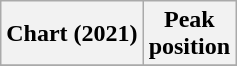<table class="wikitable plainrowheaders sortable" style="text-align:center;">
<tr>
<th scope="col">Chart (2021)</th>
<th scope="col">Peak<br>position</th>
</tr>
<tr>
</tr>
</table>
